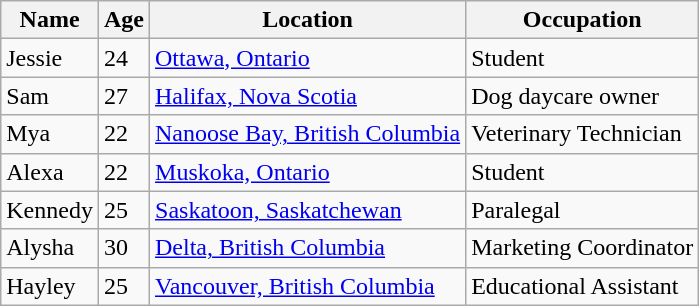<table class="wikitable">
<tr>
<th>Name</th>
<th>Age</th>
<th>Location</th>
<th>Occupation</th>
</tr>
<tr>
<td>Jessie</td>
<td>24</td>
<td><a href='#'>Ottawa, Ontario</a></td>
<td>Student</td>
</tr>
<tr>
<td>Sam</td>
<td>27</td>
<td><a href='#'>Halifax, Nova Scotia</a></td>
<td>Dog daycare owner</td>
</tr>
<tr>
<td>Mya</td>
<td>22</td>
<td><a href='#'>Nanoose Bay, British Columbia</a></td>
<td>Veterinary Technician</td>
</tr>
<tr>
<td>Alexa</td>
<td>22</td>
<td><a href='#'>Muskoka, Ontario</a></td>
<td>Student</td>
</tr>
<tr>
<td>Kennedy</td>
<td>25</td>
<td><a href='#'>Saskatoon, Saskatchewan</a></td>
<td>Paralegal</td>
</tr>
<tr>
<td>Alysha</td>
<td>30</td>
<td><a href='#'>Delta, British Columbia</a></td>
<td>Marketing Coordinator</td>
</tr>
<tr>
<td>Hayley</td>
<td>25</td>
<td><a href='#'>Vancouver, British Columbia</a></td>
<td>Educational Assistant</td>
</tr>
</table>
